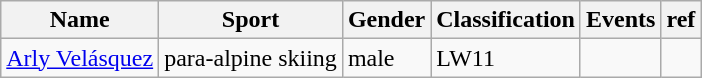<table class="wikitable">
<tr>
<th>Name</th>
<th>Sport</th>
<th>Gender</th>
<th>Classification</th>
<th>Events</th>
<th>ref</th>
</tr>
<tr>
<td><a href='#'>Arly Velásquez</a></td>
<td>para-alpine skiing</td>
<td>male</td>
<td>LW11</td>
<td></td>
<td></td>
</tr>
</table>
